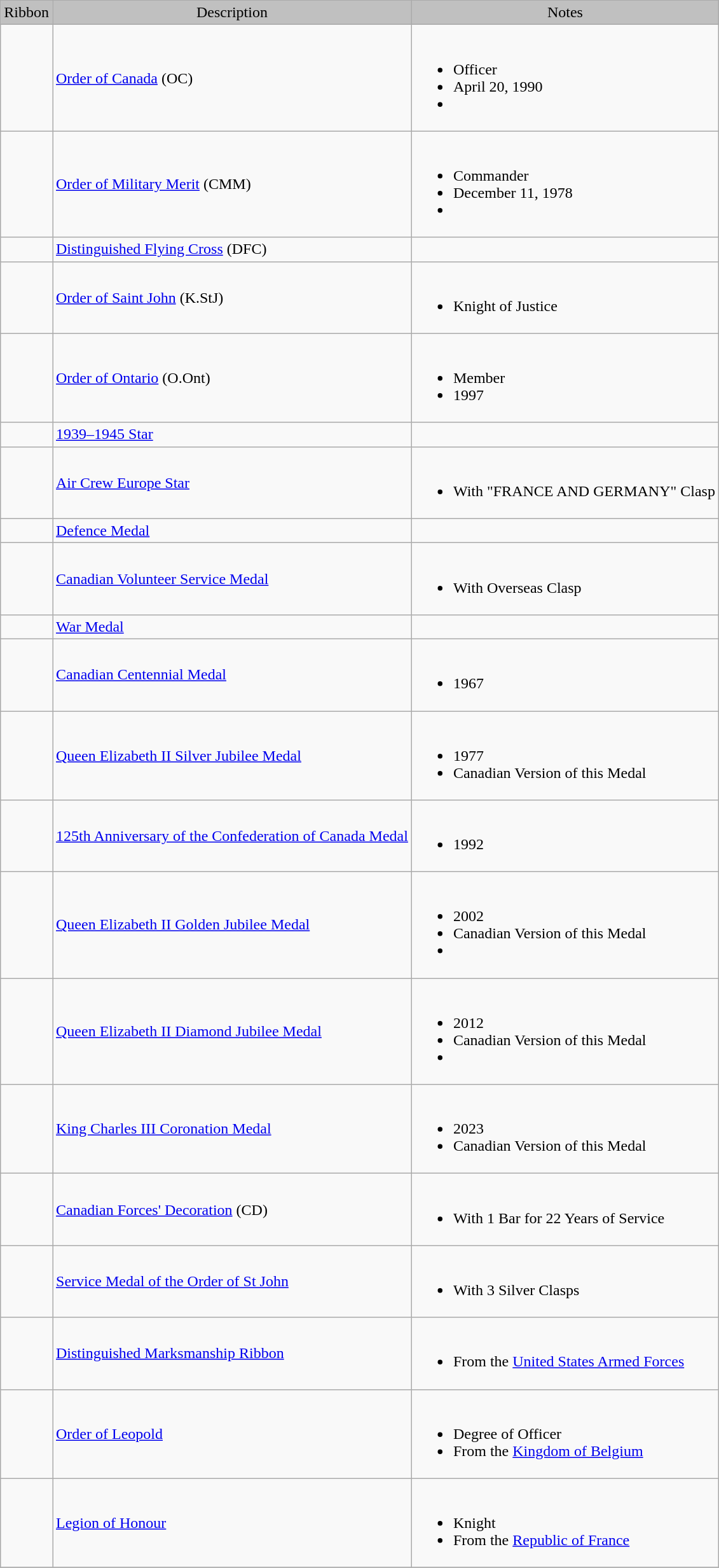<table class="wikitable">
<tr style="background:silver;" align="center">
<td>Ribbon</td>
<td>Description</td>
<td>Notes</td>
</tr>
<tr>
<td></td>
<td><a href='#'>Order of Canada</a> (OC)</td>
<td><br><ul><li>Officer</li><li>April 20, 1990</li><li></li></ul></td>
</tr>
<tr>
<td></td>
<td><a href='#'>Order of Military Merit</a> (CMM)</td>
<td><br><ul><li>Commander</li><li>December 11, 1978</li><li></li></ul></td>
</tr>
<tr>
<td></td>
<td><a href='#'>Distinguished Flying Cross</a> (DFC)</td>
<td></td>
</tr>
<tr>
<td></td>
<td><a href='#'>Order of Saint John</a> (K.StJ)</td>
<td><br><ul><li>Knight of Justice</li></ul></td>
</tr>
<tr>
<td></td>
<td><a href='#'>Order of Ontario</a> (O.Ont)</td>
<td><br><ul><li>Member</li><li>1997</li></ul></td>
</tr>
<tr>
<td></td>
<td><a href='#'>1939–1945 Star</a></td>
<td></td>
</tr>
<tr>
<td></td>
<td><a href='#'>Air Crew Europe Star</a></td>
<td><br><ul><li>With "FRANCE AND GERMANY" Clasp</li></ul></td>
</tr>
<tr>
<td></td>
<td><a href='#'>Defence Medal</a></td>
<td></td>
</tr>
<tr>
<td></td>
<td><a href='#'>Canadian Volunteer Service Medal</a></td>
<td><br><ul><li>With Overseas Clasp</li></ul></td>
</tr>
<tr>
<td></td>
<td><a href='#'>War Medal</a></td>
<td></td>
</tr>
<tr>
<td></td>
<td><a href='#'>Canadian Centennial Medal</a></td>
<td><br><ul><li>1967</li></ul></td>
</tr>
<tr>
<td></td>
<td><a href='#'>Queen Elizabeth II Silver Jubilee Medal</a></td>
<td><br><ul><li>1977</li><li>Canadian Version of this Medal</li></ul></td>
</tr>
<tr>
<td></td>
<td><a href='#'>125th Anniversary of the Confederation of Canada Medal</a></td>
<td><br><ul><li>1992</li></ul></td>
</tr>
<tr>
<td></td>
<td><a href='#'>Queen Elizabeth II Golden Jubilee Medal</a></td>
<td><br><ul><li>2002</li><li>Canadian Version of this Medal</li><li></li></ul></td>
</tr>
<tr>
<td></td>
<td><a href='#'>Queen Elizabeth II Diamond Jubilee Medal</a></td>
<td><br><ul><li>2012</li><li>Canadian Version of this Medal</li><li></li></ul></td>
</tr>
<tr>
<td></td>
<td><a href='#'>King Charles III Coronation Medal</a></td>
<td><br><ul><li>2023</li><li>Canadian Version of this Medal</li></ul></td>
</tr>
<tr>
<td></td>
<td><a href='#'>Canadian Forces' Decoration</a> (CD)</td>
<td><br><ul><li>With 1 Bar for 22 Years of Service</li></ul></td>
</tr>
<tr>
<td></td>
<td><a href='#'>Service Medal of the Order of St John</a></td>
<td><br><ul><li>With 3 Silver Clasps</li></ul></td>
</tr>
<tr>
<td></td>
<td><a href='#'>Distinguished Marksmanship Ribbon</a></td>
<td><br><ul><li>From the <a href='#'>United States Armed Forces</a></li></ul></td>
</tr>
<tr>
<td></td>
<td><a href='#'>Order of Leopold</a></td>
<td><br><ul><li>Degree of Officer</li><li>From the <a href='#'>Kingdom of Belgium</a></li></ul></td>
</tr>
<tr>
<td></td>
<td><a href='#'>Legion of Honour</a></td>
<td><br><ul><li>Knight</li><li>From the <a href='#'>Republic of France</a></li></ul></td>
</tr>
<tr>
</tr>
</table>
